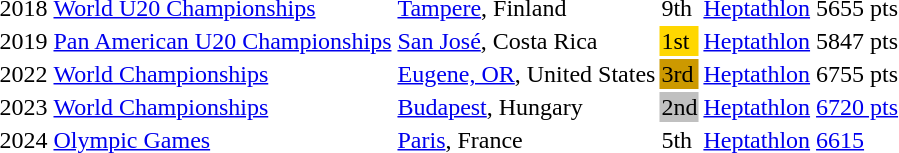<table>
<tr>
<td>2018</td>
<td><a href='#'>World U20 Championships</a></td>
<td><a href='#'>Tampere</a>, Finland</td>
<td>9th</td>
<td><a href='#'>Heptathlon</a></td>
<td>5655 pts</td>
</tr>
<tr>
<td>2019</td>
<td><a href='#'>Pan American U20 Championships</a></td>
<td><a href='#'>San José</a>, Costa Rica</td>
<td bgcolor=gold>1st</td>
<td><a href='#'>Heptathlon</a></td>
<td>5847 pts</td>
</tr>
<tr>
<td>2022</td>
<td><a href='#'>World Championships</a></td>
<td><a href='#'>Eugene, OR</a>, United States</td>
<td bgcolor=cc9900>3rd</td>
<td><a href='#'>Heptathlon</a></td>
<td>6755 pts </td>
</tr>
<tr>
<td>2023</td>
<td><a href='#'>World Championships</a></td>
<td><a href='#'>Budapest</a>, Hungary</td>
<td bgcolor=silver>2nd</td>
<td><a href='#'>Heptathlon</a></td>
<td><a href='#'>6720 pts</a></td>
</tr>
<tr>
<td>2024</td>
<td><a href='#'>Olympic Games</a></td>
<td><a href='#'>Paris</a>, France</td>
<td>5th</td>
<td><a href='#'>Heptathlon</a></td>
<td><a href='#'>6615</a></td>
</tr>
</table>
